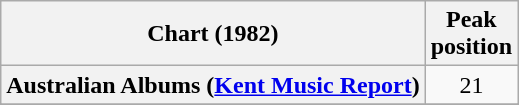<table class="wikitable sortable plainrowheaders" style="text-align:center">
<tr>
<th scope="col">Chart (1982)</th>
<th scope="col">Peak<br>position</th>
</tr>
<tr>
<th scope="row">Australian Albums (<a href='#'>Kent Music Report</a>)</th>
<td>21</td>
</tr>
<tr>
</tr>
<tr>
</tr>
<tr>
</tr>
<tr>
</tr>
<tr>
</tr>
<tr>
</tr>
</table>
